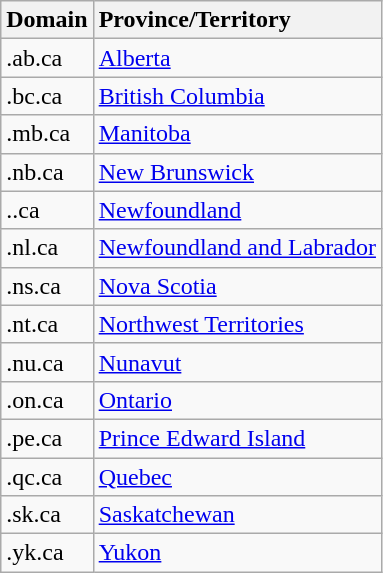<table class="wikitable">
<tr>
<th>Domain</th>
<th style="text-align:left">Province/Territory</th>
</tr>
<tr>
<td>.ab.ca</td>
<td><a href='#'>Alberta</a></td>
</tr>
<tr>
<td>.bc.ca</td>
<td><a href='#'>British Columbia</a></td>
</tr>
<tr>
<td>.mb.ca</td>
<td><a href='#'>Manitoba</a></td>
</tr>
<tr>
<td>.nb.ca</td>
<td><a href='#'>New Brunswick</a></td>
</tr>
<tr>
<td>..ca</td>
<td><a href='#'>Newfoundland</a></td>
</tr>
<tr>
<td>.nl.ca</td>
<td><a href='#'>Newfoundland and Labrador</a></td>
</tr>
<tr>
<td>.ns.ca</td>
<td><a href='#'>Nova Scotia</a></td>
</tr>
<tr>
<td>.nt.ca</td>
<td><a href='#'>Northwest Territories</a></td>
</tr>
<tr>
<td>.nu.ca</td>
<td><a href='#'>Nunavut</a></td>
</tr>
<tr>
<td>.on.ca</td>
<td><a href='#'>Ontario</a></td>
</tr>
<tr>
<td>.pe.ca</td>
<td><a href='#'>Prince Edward Island</a></td>
</tr>
<tr>
<td>.qc.ca</td>
<td><a href='#'>Quebec</a></td>
</tr>
<tr>
<td>.sk.ca</td>
<td><a href='#'>Saskatchewan</a></td>
</tr>
<tr>
<td>.yk.ca</td>
<td><a href='#'>Yukon</a></td>
</tr>
</table>
